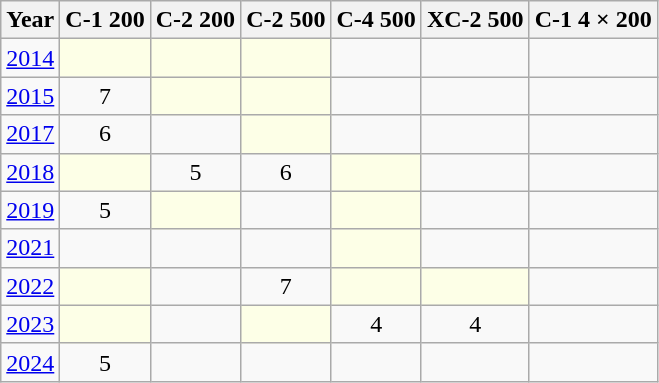<table class="wikitable" style="text-align:center;">
<tr>
<th>Year</th>
<th>C-1 200</th>
<th>C-2 200</th>
<th>C-2 500</th>
<th>C-4 500</th>
<th>XC-2 500</th>
<th>C-1 4 × 200</th>
</tr>
<tr>
<td><a href='#'>2014</a></td>
<td style="background:#fdffe7"></td>
<td style="background:#fdffe7"></td>
<td style="background:#fdffe7"></td>
<td></td>
<td></td>
<td></td>
</tr>
<tr>
<td><a href='#'>2015</a></td>
<td>7</td>
<td style="background:#fdffe7"></td>
<td style="background:#fdffe7"></td>
<td></td>
<td></td>
<td></td>
</tr>
<tr>
<td><a href='#'>2017</a></td>
<td>6</td>
<td></td>
<td style="background:#fdffe7"></td>
<td></td>
<td></td>
<td></td>
</tr>
<tr>
<td><a href='#'>2018</a></td>
<td style="background:#fdffe7"></td>
<td>5</td>
<td>6</td>
<td style="background:#fdffe7"></td>
<td></td>
<td></td>
</tr>
<tr>
<td><a href='#'>2019</a></td>
<td>5</td>
<td style="background:#fdffe7"></td>
<td></td>
<td style="background:#fdffe7"></td>
<td></td>
<td></td>
</tr>
<tr>
<td><a href='#'>2021</a></td>
<td></td>
<td></td>
<td></td>
<td style="background:#fdffe7"></td>
<td></td>
<td></td>
</tr>
<tr>
<td><a href='#'>2022</a></td>
<td style="background:#fdffe7"></td>
<td></td>
<td>7</td>
<td style="background:#fdffe7"></td>
<td style="background:#fdffe7"></td>
<td></td>
</tr>
<tr>
<td><a href='#'>2023</a></td>
<td style="background:#fdffe7"></td>
<td></td>
<td style="background:#fdffe7"></td>
<td>4</td>
<td>4</td>
<td></td>
</tr>
<tr>
<td><a href='#'>2024</a></td>
<td>5</td>
<td></td>
<td></td>
<td></td>
<td></td>
<td></td>
</tr>
</table>
